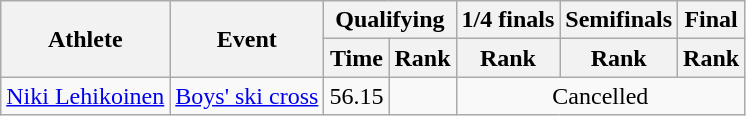<table class="wikitable">
<tr>
<th rowspan="2">Athlete</th>
<th rowspan="2">Event</th>
<th colspan="2">Qualifying</th>
<th colspan="1">1/4 finals</th>
<th colspan="1">Semifinals</th>
<th colspan="1">Final</th>
</tr>
<tr>
<th>Time</th>
<th>Rank</th>
<th>Rank</th>
<th>Rank</th>
<th>Rank</th>
</tr>
<tr>
<td><a href='#'>Niki Lehikoinen</a></td>
<td><a href='#'>Boys' ski cross</a></td>
<td align="center">56.15</td>
<td align="center"></td>
<td align="center" colspan=3>Cancelled</td>
</tr>
</table>
